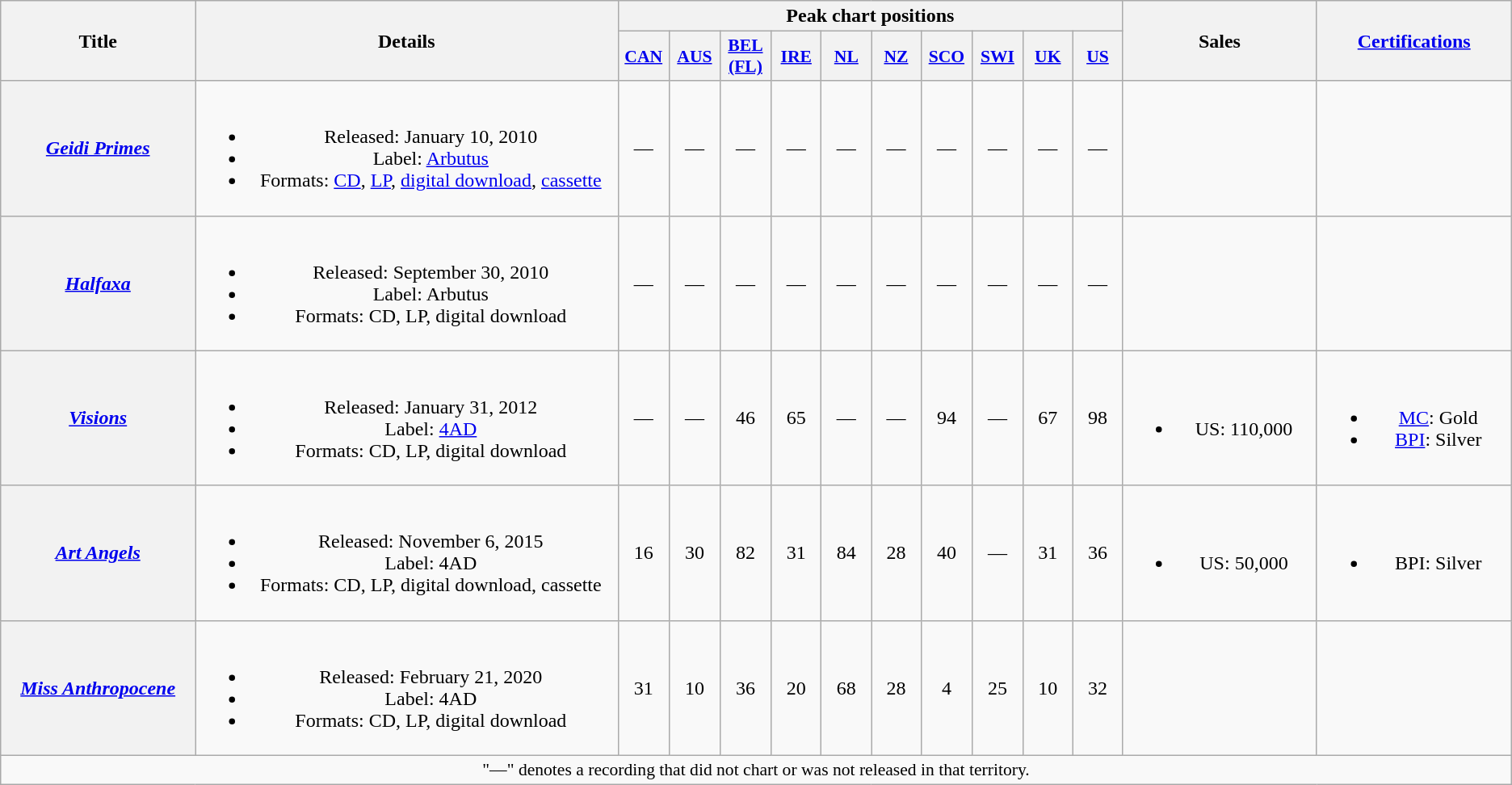<table class="wikitable plainrowheaders" style="text-align:center">
<tr>
<th scope="col" rowspan="2" style="width:10em;">Title</th>
<th scope="col" rowspan="2" style="width:23em;">Details</th>
<th scope="col" colspan="10">Peak chart positions</th>
<th scope="col" rowspan="2" style="width:10em;">Sales</th>
<th scope="col" rowspan="2" style="width:10em;"><a href='#'>Certifications</a></th>
</tr>
<tr>
<th scope="col" style="width:2.5em;font-size:90%;"><a href='#'>CAN</a><br></th>
<th scope="col" style="width:2.5em;font-size:90%;"><a href='#'>AUS</a><br></th>
<th scope="col" style="width:2.5em;font-size:90%;"><a href='#'>BEL<br>(FL)</a><br></th>
<th scope="col" style="width:2.5em;font-size:90%;"><a href='#'>IRE</a><br></th>
<th scope="col" style="width:2.5em;font-size:90%;"><a href='#'>NL</a><br></th>
<th scope="col" style="width:2.5em;font-size:90%;"><a href='#'>NZ</a><br></th>
<th scope="col" style="width:2.5em;font-size:90%;"><a href='#'>SCO</a><br></th>
<th scope="col" style="width:2.5em;font-size:90%;"><a href='#'>SWI</a><br></th>
<th scope="col" style="width:2.5em;font-size:90%;"><a href='#'>UK</a><br></th>
<th scope="col" style="width:2.5em;font-size:90%;"><a href='#'>US</a><br></th>
</tr>
<tr>
<th scope="row"><em><a href='#'>Geidi Primes</a></em></th>
<td><br><ul><li>Released: January 10, 2010</li><li>Label: <a href='#'>Arbutus</a></li><li>Formats: <a href='#'>CD</a>, <a href='#'>LP</a>, <a href='#'>digital download</a>, <a href='#'>cassette</a></li></ul></td>
<td>—</td>
<td>—</td>
<td>—</td>
<td>—</td>
<td>—</td>
<td>—</td>
<td>—</td>
<td>—</td>
<td>—</td>
<td>—</td>
<td></td>
<td></td>
</tr>
<tr>
<th scope="row"><em><a href='#'>Halfaxa</a></em></th>
<td><br><ul><li>Released: September 30, 2010</li><li>Label: Arbutus</li><li>Formats: CD, LP, digital download</li></ul></td>
<td>—</td>
<td>—</td>
<td>—</td>
<td>—</td>
<td>—</td>
<td>—</td>
<td>—</td>
<td>—</td>
<td>—</td>
<td>—</td>
<td></td>
<td></td>
</tr>
<tr>
<th scope="row"><em><a href='#'>Visions</a></em></th>
<td><br><ul><li>Released: January 31, 2012</li><li>Label: <a href='#'>4AD</a></li><li>Formats: CD, LP, digital download</li></ul></td>
<td>—</td>
<td>—</td>
<td>46</td>
<td>65</td>
<td>—</td>
<td>—</td>
<td>94</td>
<td>—</td>
<td>67</td>
<td>98</td>
<td><br><ul><li>US: 110,000</li></ul></td>
<td><br><ul><li><a href='#'>MC</a>: Gold</li><li><a href='#'>BPI</a>: Silver</li></ul></td>
</tr>
<tr>
<th scope="row"><em><a href='#'>Art Angels</a></em></th>
<td><br><ul><li>Released: November 6, 2015</li><li>Label: 4AD</li><li>Formats: CD, LP, digital download, cassette</li></ul></td>
<td>16</td>
<td>30</td>
<td>82</td>
<td>31</td>
<td>84</td>
<td>28</td>
<td>40</td>
<td>—</td>
<td>31</td>
<td>36</td>
<td><br><ul><li>US: 50,000</li></ul></td>
<td><br><ul><li>BPI: Silver</li></ul></td>
</tr>
<tr>
<th scope="row"><em><a href='#'>Miss Anthropocene</a></em></th>
<td><br><ul><li>Released: February 21, 2020</li><li>Label: 4AD</li><li>Formats: CD, LP, digital download</li></ul></td>
<td>31</td>
<td>10</td>
<td>36</td>
<td>20</td>
<td>68</td>
<td>28</td>
<td>4</td>
<td>25</td>
<td>10</td>
<td>32</td>
<td></td>
<td></td>
</tr>
<tr>
<td colspan="14" style="font-size:90%">"—" denotes a recording that did not chart or was not released in that territory.</td>
</tr>
</table>
